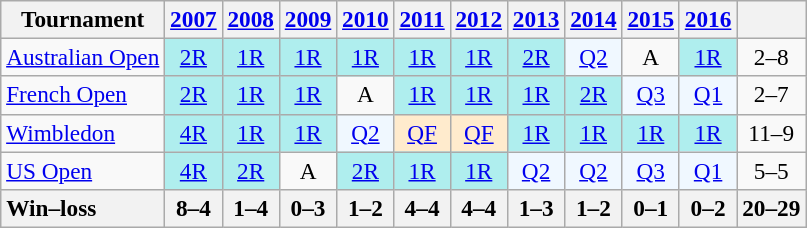<table class=wikitable style=text-align:center;font-size:97%>
<tr>
<th>Tournament</th>
<th><a href='#'>2007</a></th>
<th><a href='#'>2008</a></th>
<th><a href='#'>2009</a></th>
<th><a href='#'>2010</a></th>
<th><a href='#'>2011</a></th>
<th><a href='#'>2012</a></th>
<th><a href='#'>2013</a></th>
<th><a href='#'>2014</a></th>
<th><a href='#'>2015</a></th>
<th><a href='#'>2016</a></th>
<th></th>
</tr>
<tr>
<td style="text-align:left;"><a href='#'>Australian Open</a></td>
<td style="background:#afeeee;"><a href='#'>2R</a></td>
<td style="background:#afeeee;"><a href='#'>1R</a></td>
<td style="background:#afeeee;"><a href='#'>1R</a></td>
<td style="background:#afeeee;"><a href='#'>1R</a></td>
<td style="background:#afeeee;"><a href='#'>1R</a></td>
<td style="background:#afeeee;"><a href='#'>1R</a></td>
<td style="background:#afeeee;"><a href='#'>2R</a></td>
<td style="background:#f0f8ff;"><a href='#'>Q2</a></td>
<td>A</td>
<td style="background:#afeeee;"><a href='#'>1R</a></td>
<td>2–8</td>
</tr>
<tr>
<td style="text-align:left;"><a href='#'>French Open</a></td>
<td style="background:#afeeee;"><a href='#'>2R</a></td>
<td style="background:#afeeee;"><a href='#'>1R</a></td>
<td style="background:#afeeee;"><a href='#'>1R</a></td>
<td>A</td>
<td style="background:#afeeee;"><a href='#'>1R</a></td>
<td style="background:#afeeee;"><a href='#'>1R</a></td>
<td style="background:#afeeee;"><a href='#'>1R</a></td>
<td style="background:#afeeee;"><a href='#'>2R</a></td>
<td style="background:#f0f8ff;"><a href='#'>Q3</a></td>
<td style="background:#f0f8ff;"><a href='#'>Q1</a></td>
<td>2–7</td>
</tr>
<tr>
<td style="text-align:left;"><a href='#'>Wimbledon</a></td>
<td style="background:#afeeee;"><a href='#'>4R</a></td>
<td style="background:#afeeee;"><a href='#'>1R</a></td>
<td style="background:#afeeee;"><a href='#'>1R</a></td>
<td style="background:#f0f8ff;"><a href='#'>Q2</a></td>
<td style="background:#ffebcd;"><a href='#'>QF</a></td>
<td style="background:#ffebcd;"><a href='#'>QF</a></td>
<td style="background:#afeeee;"><a href='#'>1R</a></td>
<td style="background:#afeeee;"><a href='#'>1R</a></td>
<td style="background:#afeeee;"><a href='#'>1R</a></td>
<td style="background:#afeeee;"><a href='#'>1R</a></td>
<td>11–9</td>
</tr>
<tr>
<td style="text-align:left;"><a href='#'>US Open</a></td>
<td style="background:#afeeee;"><a href='#'>4R</a></td>
<td style="background:#afeeee;"><a href='#'>2R</a></td>
<td>A</td>
<td style="background:#afeeee;"><a href='#'>2R</a></td>
<td style="background:#afeeee;"><a href='#'>1R</a></td>
<td style="background:#afeeee;"><a href='#'>1R</a></td>
<td style="background:#f0f8ff;"><a href='#'>Q2</a></td>
<td style="background:#f0f8ff;"><a href='#'>Q2</a></td>
<td style="background:#f0f8ff;"><a href='#'>Q3</a></td>
<td style="background:#f0f8ff;"><a href='#'>Q1</a></td>
<td>5–5</td>
</tr>
<tr>
<th style="text-align:left;">Win–loss</th>
<th>8–4</th>
<th>1–4</th>
<th>0–3</th>
<th>1–2</th>
<th>4–4</th>
<th>4–4</th>
<th>1–3</th>
<th>1–2</th>
<th>0–1</th>
<th>0–2</th>
<th>20–29</th>
</tr>
</table>
